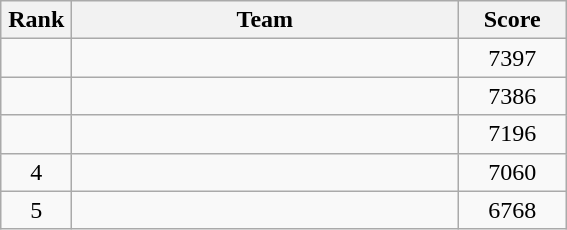<table class=wikitable style="text-align:center">
<tr>
<th width=40>Rank</th>
<th width=250>Team</th>
<th width=65>Score</th>
</tr>
<tr>
<td></td>
<td align=left></td>
<td>7397</td>
</tr>
<tr>
<td></td>
<td align=left></td>
<td>7386</td>
</tr>
<tr>
<td></td>
<td align=left></td>
<td>7196</td>
</tr>
<tr>
<td>4</td>
<td align=left></td>
<td>7060</td>
</tr>
<tr>
<td>5</td>
<td align=left></td>
<td>6768</td>
</tr>
</table>
